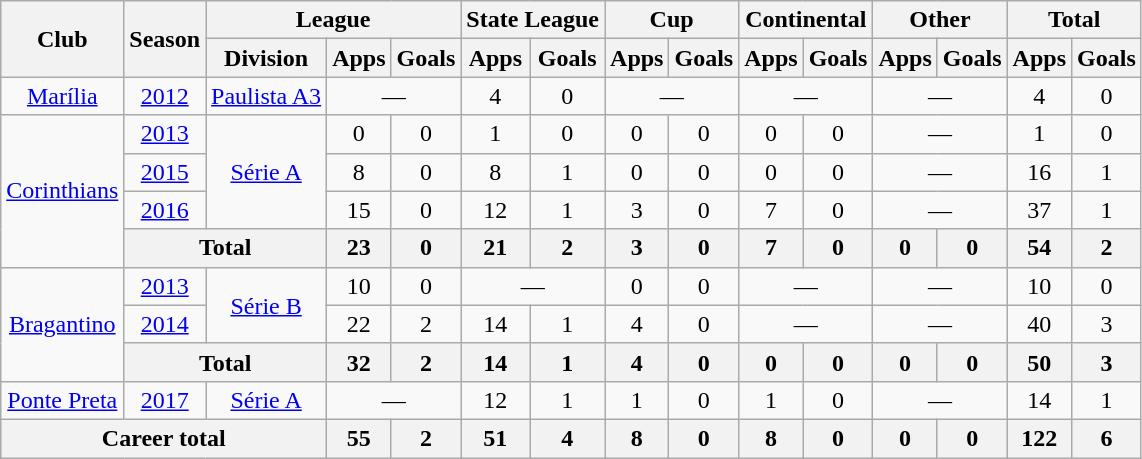<table class="wikitable" style="text-align: center;">
<tr>
<th rowspan="2">Club</th>
<th rowspan="2">Season</th>
<th colspan="3">League</th>
<th colspan="2">State League</th>
<th colspan="2">Cup</th>
<th colspan="2">Continental</th>
<th colspan="2">Other</th>
<th colspan="2">Total</th>
</tr>
<tr>
<th>Division</th>
<th>Apps</th>
<th>Goals</th>
<th>Apps</th>
<th>Goals</th>
<th>Apps</th>
<th>Goals</th>
<th>Apps</th>
<th>Goals</th>
<th>Apps</th>
<th>Goals</th>
<th>Apps</th>
<th>Goals</th>
</tr>
<tr>
<td align="center"><a href='#'>Marília</a></td>
<td><a href='#'>2012</a></td>
<td><a href='#'>Paulista A3</a></td>
<td colspan="2">—</td>
<td>4</td>
<td>0</td>
<td colspan="2">—</td>
<td colspan="2">—</td>
<td colspan="2">—</td>
<td>4</td>
<td>0</td>
</tr>
<tr>
<td rowspan="4" align="center"><a href='#'>Corinthians</a></td>
<td><a href='#'>2013</a></td>
<td rowspan="3"><a href='#'>Série A</a></td>
<td>0</td>
<td>0</td>
<td>1</td>
<td>0</td>
<td>0</td>
<td>0</td>
<td>0</td>
<td>0</td>
<td colspan="2">—</td>
<td>1</td>
<td>0</td>
</tr>
<tr>
<td><a href='#'>2015</a></td>
<td>8</td>
<td>0</td>
<td>8</td>
<td>1</td>
<td>0</td>
<td>0</td>
<td>0</td>
<td>0</td>
<td colspan="2">—</td>
<td>16</td>
<td>1</td>
</tr>
<tr>
<td><a href='#'>2016</a></td>
<td>15</td>
<td>0</td>
<td>12</td>
<td>1</td>
<td>3</td>
<td>0</td>
<td>7</td>
<td>0</td>
<td colspan="2">—</td>
<td>37</td>
<td>1</td>
</tr>
<tr>
<th colspan="2">Total</th>
<th>23</th>
<th>0</th>
<th>21</th>
<th>2</th>
<th>3</th>
<th>0</th>
<th>7</th>
<th>0</th>
<th>0</th>
<th>0</th>
<th>54</th>
<th>2</th>
</tr>
<tr>
<td rowspan="3" align="center"><a href='#'>Bragantino</a></td>
<td><a href='#'>2013</a></td>
<td rowspan="2"><a href='#'>Série B</a></td>
<td>10</td>
<td>0</td>
<td colspan="2">—</td>
<td>0</td>
<td>0</td>
<td colspan="2">—</td>
<td colspan="2">—</td>
<td>10</td>
<td>0</td>
</tr>
<tr>
<td><a href='#'>2014</a></td>
<td>22</td>
<td>2</td>
<td>14</td>
<td>1</td>
<td>4</td>
<td>0</td>
<td colspan="2">—</td>
<td colspan="2">—</td>
<td>40</td>
<td>3</td>
</tr>
<tr>
<th colspan="2">Total</th>
<th>32</th>
<th>2</th>
<th>14</th>
<th>1</th>
<th>4</th>
<th>0</th>
<th>0</th>
<th>0</th>
<th>0</th>
<th>0</th>
<th>50</th>
<th>3</th>
</tr>
<tr>
<td align="center"><a href='#'>Ponte Preta</a></td>
<td><a href='#'>2017</a></td>
<td><a href='#'>Série A</a></td>
<td colspan="2">—</td>
<td>12</td>
<td>1</td>
<td>1</td>
<td>0</td>
<td>1</td>
<td>0</td>
<td colspan="2">—</td>
<td>14</td>
<td>1</td>
</tr>
<tr>
<th colspan="3"><strong>Career total</strong></th>
<th>55</th>
<th>2</th>
<th>51</th>
<th>4</th>
<th>8</th>
<th>0</th>
<th>8</th>
<th>0</th>
<th>0</th>
<th>0</th>
<th>122</th>
<th>6</th>
</tr>
</table>
